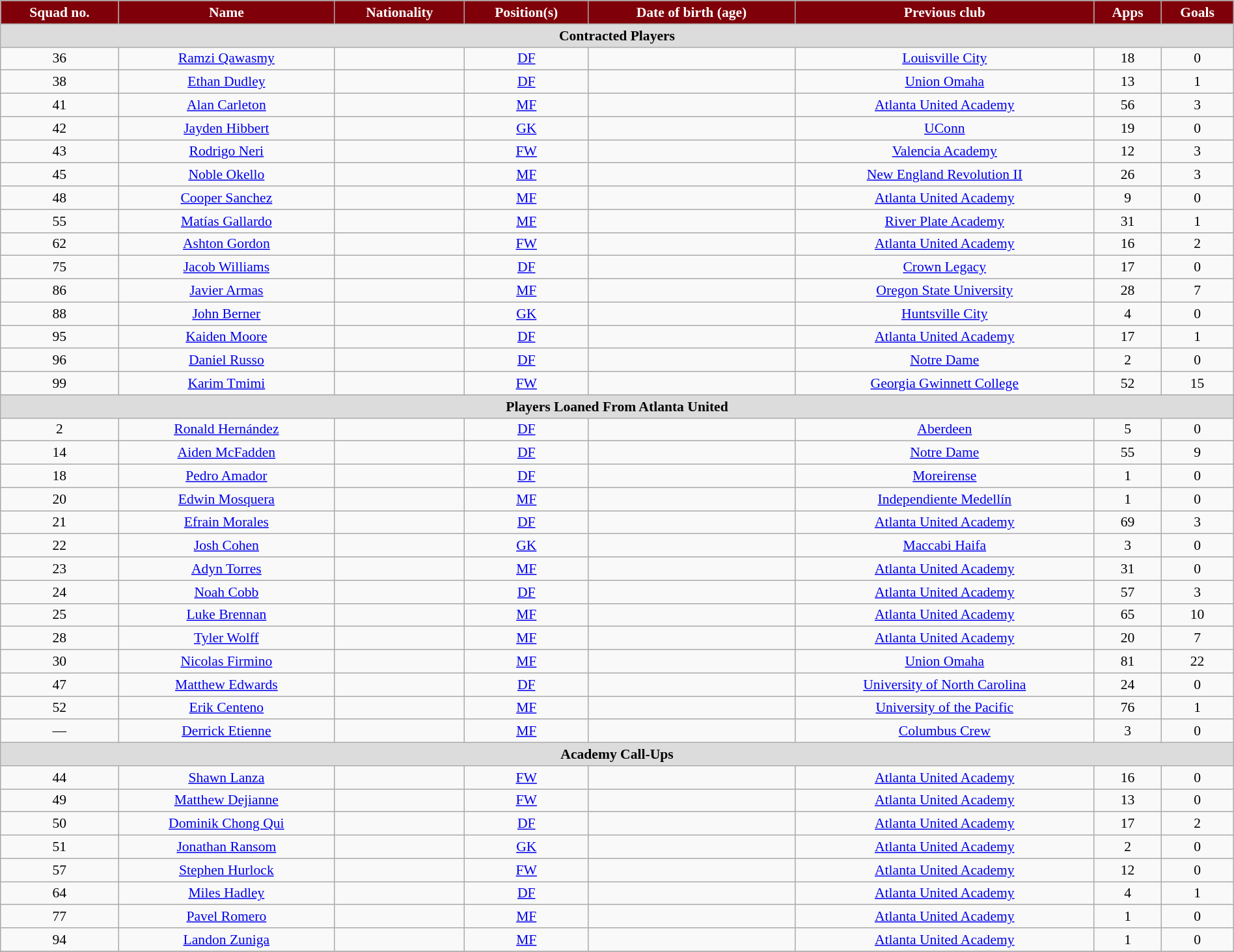<table class="wikitable" style="text-align:center; font-size:90%; width:100%;">
<tr>
<th style="background:#80000a; color:#fff; text-align:center;">Squad no.</th>
<th style="background:#80000a; color:#fff; text-align:center;">Name</th>
<th style="background:#80000a; color:#fff; text-align:center;">Nationality</th>
<th style="background:#80000a; color:#fff; text-align:center;">Position(s)</th>
<th style="background:#80000a; color:#fff; text-align:center;">Date of birth (age)</th>
<th style="background:#80000a; color:#fff; text-align:center;">Previous club</th>
<th style="background:#80000a; color:#fff; text-align:center;">Apps</th>
<th style="background:#80000a; color:#fff; text-align:center;">Goals</th>
</tr>
<tr>
<th colspan="8" style="background:#dcdcdc; text-align:center;">Contracted Players</th>
</tr>
<tr>
<td>36</td>
<td><a href='#'>Ramzi Qawasmy</a></td>
<td></td>
<td><a href='#'>DF</a></td>
<td></td>
<td> <a href='#'>Louisville City</a></td>
<td>18</td>
<td>0</td>
</tr>
<tr>
<td>38</td>
<td><a href='#'>Ethan Dudley</a></td>
<td></td>
<td><a href='#'>DF</a></td>
<td></td>
<td> <a href='#'>Union Omaha</a></td>
<td>13</td>
<td>1</td>
</tr>
<tr>
<td>41</td>
<td><a href='#'>Alan Carleton</a></td>
<td></td>
<td><a href='#'>MF</a></td>
<td></td>
<td> <a href='#'>Atlanta United Academy</a></td>
<td>56</td>
<td>3</td>
</tr>
<tr>
<td>42</td>
<td><a href='#'>Jayden Hibbert</a></td>
<td></td>
<td><a href='#'>GK</a></td>
<td></td>
<td> <a href='#'>UConn</a></td>
<td>19</td>
<td>0</td>
</tr>
<tr>
<td>43</td>
<td><a href='#'>Rodrigo Neri</a></td>
<td></td>
<td><a href='#'>FW</a></td>
<td></td>
<td> <a href='#'>Valencia Academy</a></td>
<td>12</td>
<td>3</td>
</tr>
<tr>
<td>45</td>
<td><a href='#'>Noble Okello</a></td>
<td></td>
<td><a href='#'>MF</a></td>
<td></td>
<td> <a href='#'>New England Revolution II</a></td>
<td>26</td>
<td>3</td>
</tr>
<tr>
<td>48</td>
<td><a href='#'>Cooper Sanchez</a></td>
<td></td>
<td><a href='#'>MF</a></td>
<td></td>
<td> <a href='#'>Atlanta United Academy</a></td>
<td>9</td>
<td>0</td>
</tr>
<tr>
<td>55</td>
<td><a href='#'>Matías Gallardo</a></td>
<td></td>
<td><a href='#'>MF</a></td>
<td></td>
<td> <a href='#'>River Plate Academy</a></td>
<td>31</td>
<td>1</td>
</tr>
<tr>
<td>62</td>
<td><a href='#'>Ashton Gordon</a></td>
<td></td>
<td><a href='#'>FW</a></td>
<td></td>
<td> <a href='#'>Atlanta United Academy</a></td>
<td>16</td>
<td>2</td>
</tr>
<tr>
<td>75</td>
<td><a href='#'>Jacob Williams</a></td>
<td></td>
<td><a href='#'>DF</a></td>
<td></td>
<td> <a href='#'>Crown Legacy</a></td>
<td>17</td>
<td>0</td>
</tr>
<tr>
<td>86</td>
<td><a href='#'>Javier Armas</a></td>
<td></td>
<td><a href='#'>MF</a></td>
<td></td>
<td> <a href='#'>Oregon State University</a></td>
<td>28</td>
<td>7</td>
</tr>
<tr>
<td>88</td>
<td><a href='#'>John Berner</a></td>
<td></td>
<td><a href='#'>GK</a></td>
<td></td>
<td> <a href='#'>Huntsville City</a></td>
<td>4</td>
<td>0</td>
</tr>
<tr>
<td>95</td>
<td><a href='#'>Kaiden Moore</a></td>
<td></td>
<td><a href='#'>DF</a></td>
<td></td>
<td> <a href='#'>Atlanta United Academy</a></td>
<td>17</td>
<td>1</td>
</tr>
<tr>
<td>96</td>
<td><a href='#'>Daniel Russo</a></td>
<td></td>
<td><a href='#'>DF</a></td>
<td></td>
<td> <a href='#'>Notre Dame</a></td>
<td>2</td>
<td>0</td>
</tr>
<tr>
<td>99</td>
<td><a href='#'>Karim Tmimi</a></td>
<td></td>
<td><a href='#'>FW</a></td>
<td></td>
<td> <a href='#'>Georgia Gwinnett College</a></td>
<td>52</td>
<td>15</td>
</tr>
<tr>
<th colspan="8" style="background:#dcdcdc; text-align:center;">Players Loaned From Atlanta United</th>
</tr>
<tr>
<td>2</td>
<td><a href='#'>Ronald Hernández</a></td>
<td></td>
<td><a href='#'>DF</a></td>
<td></td>
<td> <a href='#'>Aberdeen</a></td>
<td>5</td>
<td>0</td>
</tr>
<tr>
<td>14</td>
<td><a href='#'>Aiden McFadden</a></td>
<td></td>
<td><a href='#'>DF</a></td>
<td></td>
<td> <a href='#'>Notre Dame</a></td>
<td>55</td>
<td>9</td>
</tr>
<tr>
<td>18</td>
<td><a href='#'>Pedro Amador</a></td>
<td></td>
<td><a href='#'>DF</a></td>
<td></td>
<td> <a href='#'>Moreirense</a></td>
<td>1</td>
<td>0</td>
</tr>
<tr>
<td>20</td>
<td><a href='#'>Edwin Mosquera</a></td>
<td></td>
<td><a href='#'>MF</a></td>
<td></td>
<td> <a href='#'>Independiente Medellín</a></td>
<td>1</td>
<td>0</td>
</tr>
<tr>
<td>21</td>
<td><a href='#'>Efrain Morales</a></td>
<td></td>
<td><a href='#'>DF</a></td>
<td></td>
<td> <a href='#'>Atlanta United Academy</a></td>
<td>69</td>
<td>3</td>
</tr>
<tr>
<td>22</td>
<td><a href='#'>Josh Cohen</a></td>
<td></td>
<td><a href='#'>GK</a></td>
<td></td>
<td> <a href='#'>Maccabi Haifa</a></td>
<td>3</td>
<td>0</td>
</tr>
<tr>
<td>23</td>
<td><a href='#'>Adyn Torres</a></td>
<td></td>
<td><a href='#'>MF</a></td>
<td></td>
<td> <a href='#'>Atlanta United Academy</a></td>
<td>31</td>
<td>0</td>
</tr>
<tr>
<td>24</td>
<td><a href='#'>Noah Cobb</a></td>
<td></td>
<td><a href='#'>DF</a></td>
<td></td>
<td> <a href='#'>Atlanta United Academy</a></td>
<td>57</td>
<td>3</td>
</tr>
<tr>
<td>25</td>
<td><a href='#'>Luke Brennan</a></td>
<td></td>
<td><a href='#'>MF</a></td>
<td></td>
<td> <a href='#'>Atlanta United Academy</a></td>
<td>65</td>
<td>10</td>
</tr>
<tr>
<td>28</td>
<td><a href='#'>Tyler Wolff</a></td>
<td></td>
<td><a href='#'>MF</a></td>
<td></td>
<td> <a href='#'>Atlanta United Academy</a></td>
<td>20</td>
<td>7</td>
</tr>
<tr>
<td>30</td>
<td><a href='#'>Nicolas Firmino</a></td>
<td></td>
<td><a href='#'>MF</a></td>
<td></td>
<td> <a href='#'>Union Omaha</a></td>
<td>81</td>
<td>22</td>
</tr>
<tr>
<td>47</td>
<td><a href='#'>Matthew Edwards</a></td>
<td></td>
<td><a href='#'>DF</a></td>
<td></td>
<td> <a href='#'>University of North Carolina</a></td>
<td>24</td>
<td>0</td>
</tr>
<tr>
<td>52</td>
<td><a href='#'>Erik Centeno</a></td>
<td></td>
<td><a href='#'>MF</a></td>
<td></td>
<td> <a href='#'>University of the Pacific</a></td>
<td>76</td>
<td>1</td>
</tr>
<tr>
<td>—</td>
<td><a href='#'>Derrick Etienne</a></td>
<td></td>
<td><a href='#'>MF</a></td>
<td></td>
<td> <a href='#'>Columbus Crew</a></td>
<td>3</td>
<td>0</td>
</tr>
<tr>
<th colspan="8" style="background:#dcdcdc; text-align:center;">Academy Call-Ups</th>
</tr>
<tr>
<td>44</td>
<td><a href='#'>Shawn Lanza</a></td>
<td></td>
<td><a href='#'>FW</a></td>
<td></td>
<td> <a href='#'>Atlanta United Academy</a></td>
<td>16</td>
<td>0</td>
</tr>
<tr>
<td>49</td>
<td><a href='#'>Matthew Dejianne</a></td>
<td></td>
<td><a href='#'>FW</a></td>
<td></td>
<td> <a href='#'>Atlanta United Academy</a></td>
<td>13</td>
<td>0</td>
</tr>
<tr>
<td>50</td>
<td><a href='#'>Dominik Chong Qui</a></td>
<td></td>
<td><a href='#'>DF</a></td>
<td></td>
<td> <a href='#'>Atlanta United Academy</a></td>
<td>17</td>
<td>2</td>
</tr>
<tr>
<td>51</td>
<td><a href='#'>Jonathan Ransom</a></td>
<td></td>
<td><a href='#'>GK</a></td>
<td></td>
<td> <a href='#'>Atlanta United Academy</a></td>
<td>2</td>
<td>0</td>
</tr>
<tr>
<td>57</td>
<td><a href='#'>Stephen Hurlock</a></td>
<td></td>
<td><a href='#'>FW</a></td>
<td></td>
<td> <a href='#'>Atlanta United Academy</a></td>
<td>12</td>
<td>0</td>
</tr>
<tr>
<td>64</td>
<td><a href='#'>Miles Hadley</a></td>
<td></td>
<td><a href='#'>DF</a></td>
<td></td>
<td> <a href='#'>Atlanta United Academy</a></td>
<td>4</td>
<td>1</td>
</tr>
<tr>
<td>77</td>
<td><a href='#'>Pavel Romero</a></td>
<td></td>
<td><a href='#'>MF</a></td>
<td></td>
<td> <a href='#'>Atlanta United Academy</a></td>
<td>1</td>
<td>0</td>
</tr>
<tr>
<td>94</td>
<td><a href='#'>Landon Zuniga</a></td>
<td></td>
<td><a href='#'>MF</a></td>
<td></td>
<td> <a href='#'>Atlanta United Academy</a></td>
<td>1</td>
<td>0</td>
</tr>
<tr>
</tr>
</table>
